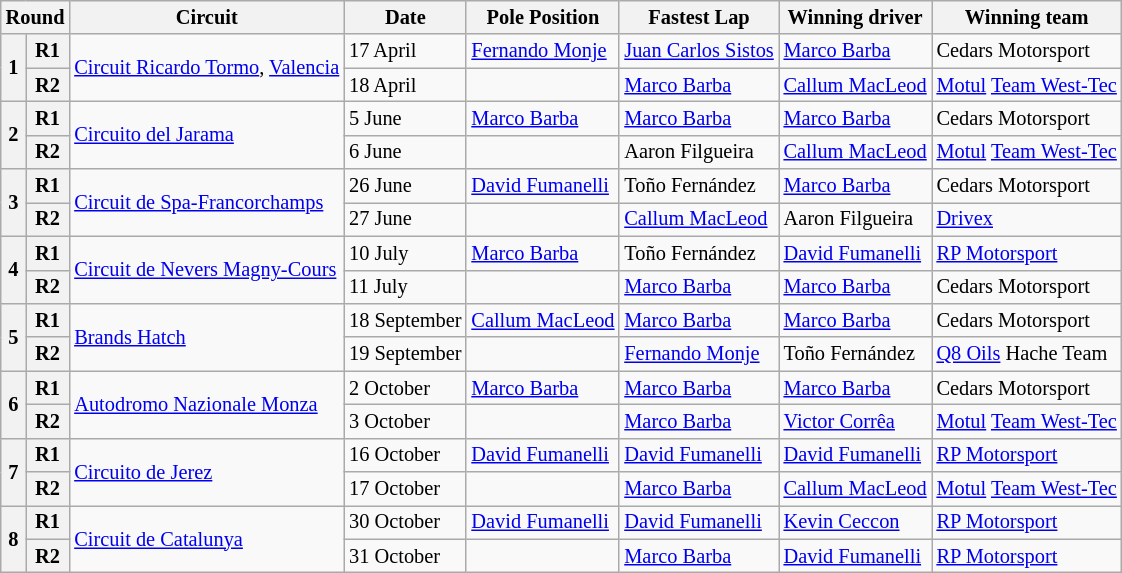<table class="wikitable" style="font-size: 85%;">
<tr>
<th colspan=2>Round</th>
<th>Circuit</th>
<th>Date</th>
<th>Pole Position</th>
<th>Fastest Lap</th>
<th>Winning driver</th>
<th>Winning team</th>
</tr>
<tr>
<th rowspan=2>1</th>
<th>R1</th>
<td rowspan=2> <a href='#'>Circuit Ricardo Tormo</a>, <a href='#'>Valencia</a></td>
<td>17 April</td>
<td> <a href='#'>Fernando Monje</a></td>
<td nowrap> <a href='#'>Juan Carlos Sistos</a></td>
<td> <a href='#'>Marco Barba</a></td>
<td> Cedars Motorsport</td>
</tr>
<tr>
<th>R2</th>
<td>18 April</td>
<td></td>
<td> <a href='#'>Marco Barba</a></td>
<td> <a href='#'>Callum MacLeod</a></td>
<td nowrap> <a href='#'>Motul</a> <a href='#'>Team West-Tec</a></td>
</tr>
<tr>
<th rowspan=2>2</th>
<th>R1</th>
<td rowspan=2> <a href='#'>Circuito del Jarama</a></td>
<td>5 June</td>
<td> <a href='#'>Marco Barba</a></td>
<td> <a href='#'>Marco Barba</a></td>
<td> <a href='#'>Marco Barba</a></td>
<td> Cedars Motorsport</td>
</tr>
<tr>
<th>R2</th>
<td>6 June</td>
<td></td>
<td> Aaron Filgueira</td>
<td> <a href='#'>Callum MacLeod</a></td>
<td> <a href='#'>Motul</a> <a href='#'>Team West-Tec</a></td>
</tr>
<tr>
<th rowspan=2>3</th>
<th>R1</th>
<td rowspan=2> <a href='#'>Circuit de Spa-Francorchamps</a></td>
<td>26 June</td>
<td> <a href='#'>David Fumanelli</a></td>
<td> Toño Fernández</td>
<td> <a href='#'>Marco Barba</a></td>
<td> Cedars Motorsport</td>
</tr>
<tr>
<th>R2</th>
<td>27 June</td>
<td></td>
<td> <a href='#'>Callum MacLeod</a></td>
<td> Aaron Filgueira</td>
<td> <a href='#'>Drivex</a></td>
</tr>
<tr>
<th rowspan=2>4</th>
<th>R1</th>
<td rowspan=2 nowrap> <a href='#'>Circuit de Nevers Magny-Cours</a></td>
<td>10 July</td>
<td> <a href='#'>Marco Barba</a></td>
<td> Toño Fernández</td>
<td> <a href='#'>David Fumanelli</a></td>
<td> <a href='#'>RP Motorsport</a></td>
</tr>
<tr>
<th>R2</th>
<td>11 July</td>
<td></td>
<td> <a href='#'>Marco Barba</a></td>
<td> <a href='#'>Marco Barba</a></td>
<td> Cedars Motorsport</td>
</tr>
<tr>
<th rowspan=2>5</th>
<th>R1</th>
<td rowspan=2> <a href='#'>Brands Hatch</a></td>
<td nowrap>18 September</td>
<td nowrap> <a href='#'>Callum MacLeod</a></td>
<td> <a href='#'>Marco Barba</a></td>
<td> <a href='#'>Marco Barba</a></td>
<td> Cedars Motorsport</td>
</tr>
<tr>
<th>R2</th>
<td>19 September</td>
<td></td>
<td> <a href='#'>Fernando Monje</a></td>
<td> Toño Fernández</td>
<td> <a href='#'>Q8 Oils</a> Hache Team</td>
</tr>
<tr>
<th rowspan=2>6</th>
<th>R1</th>
<td rowspan=2> <a href='#'>Autodromo Nazionale Monza</a></td>
<td>2 October</td>
<td> <a href='#'>Marco Barba</a></td>
<td> <a href='#'>Marco Barba</a></td>
<td> <a href='#'>Marco Barba</a></td>
<td> Cedars Motorsport</td>
</tr>
<tr>
<th>R2</th>
<td>3 October</td>
<td></td>
<td> <a href='#'>Marco Barba</a></td>
<td> <a href='#'>Victor Corrêa</a></td>
<td> <a href='#'>Motul</a> <a href='#'>Team West-Tec</a></td>
</tr>
<tr>
<th rowspan=2>7</th>
<th>R1</th>
<td rowspan=2> <a href='#'>Circuito de Jerez</a></td>
<td>16 October</td>
<td nowrap> <a href='#'>David Fumanelli</a></td>
<td nowrap> <a href='#'>David Fumanelli</a></td>
<td nowrap> <a href='#'>David Fumanelli</a></td>
<td> <a href='#'>RP Motorsport</a></td>
</tr>
<tr>
<th>R2</th>
<td>17 October</td>
<td></td>
<td> <a href='#'>Marco Barba</a></td>
<td nowrap> <a href='#'>Callum MacLeod</a></td>
<td> <a href='#'>Motul</a> <a href='#'>Team West-Tec</a></td>
</tr>
<tr>
<th rowspan=2>8</th>
<th>R1</th>
<td rowspan=2> <a href='#'>Circuit de Catalunya</a></td>
<td>30 October</td>
<td> <a href='#'>David Fumanelli</a></td>
<td> <a href='#'>David Fumanelli</a></td>
<td> <a href='#'>Kevin Ceccon</a></td>
<td> <a href='#'>RP Motorsport</a></td>
</tr>
<tr>
<th>R2</th>
<td>31 October</td>
<td></td>
<td> <a href='#'>Marco Barba</a></td>
<td> <a href='#'>David Fumanelli</a></td>
<td> <a href='#'>RP Motorsport</a></td>
</tr>
</table>
